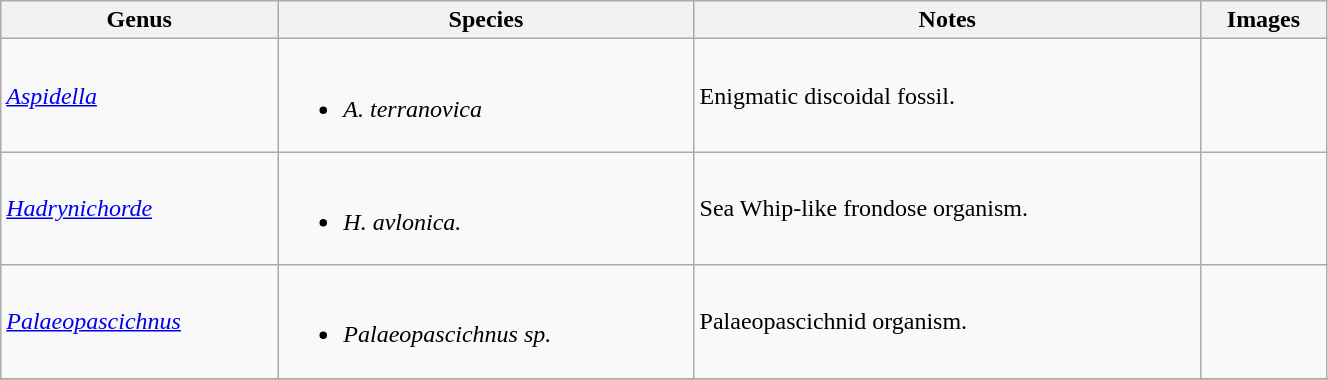<table class="wikitable" style="width:70%;">
<tr>
<th>Genus</th>
<th>Species</th>
<th>Notes</th>
<th>Images</th>
</tr>
<tr>
<td><em><a href='#'>Aspidella</a></em></td>
<td><br><ul><li><em>A. terranovica</em></li></ul></td>
<td>Enigmatic discoidal fossil.</td>
<td></td>
</tr>
<tr>
<td><em><a href='#'>Hadrynichorde</a></em></td>
<td><br><ul><li><em>H. avlonica.</em></li></ul></td>
<td>Sea Whip-like frondose organism.</td>
<td></td>
</tr>
<tr>
<td><em><a href='#'>Palaeopascichnus</a></em></td>
<td><br><ul><li><em>Palaeopascichnus sp.</em></li></ul></td>
<td>Palaeopascichnid organism.</td>
<td></td>
</tr>
<tr>
</tr>
</table>
